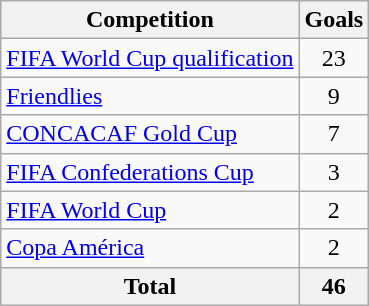<table class="wikitable sortable" style="text-align:center">
<tr>
<th scope="col">Competition</th>
<th scope="col">Goals</th>
</tr>
<tr>
<td style="text-align:left"><a href='#'>FIFA World Cup qualification</a></td>
<td>23</td>
</tr>
<tr>
<td style="text-align:left"><a href='#'>Friendlies</a></td>
<td>9</td>
</tr>
<tr>
<td style="text-align:left"><a href='#'>CONCACAF Gold Cup</a></td>
<td>7</td>
</tr>
<tr>
<td style="text-align:left"><a href='#'>FIFA Confederations Cup</a></td>
<td>3</td>
</tr>
<tr>
<td style="text-align:left"><a href='#'>FIFA World Cup</a></td>
<td>2</td>
</tr>
<tr>
<td style="text-align:left"><a href='#'>Copa América</a></td>
<td>2</td>
</tr>
<tr>
<th>Total</th>
<th>46</th>
</tr>
</table>
